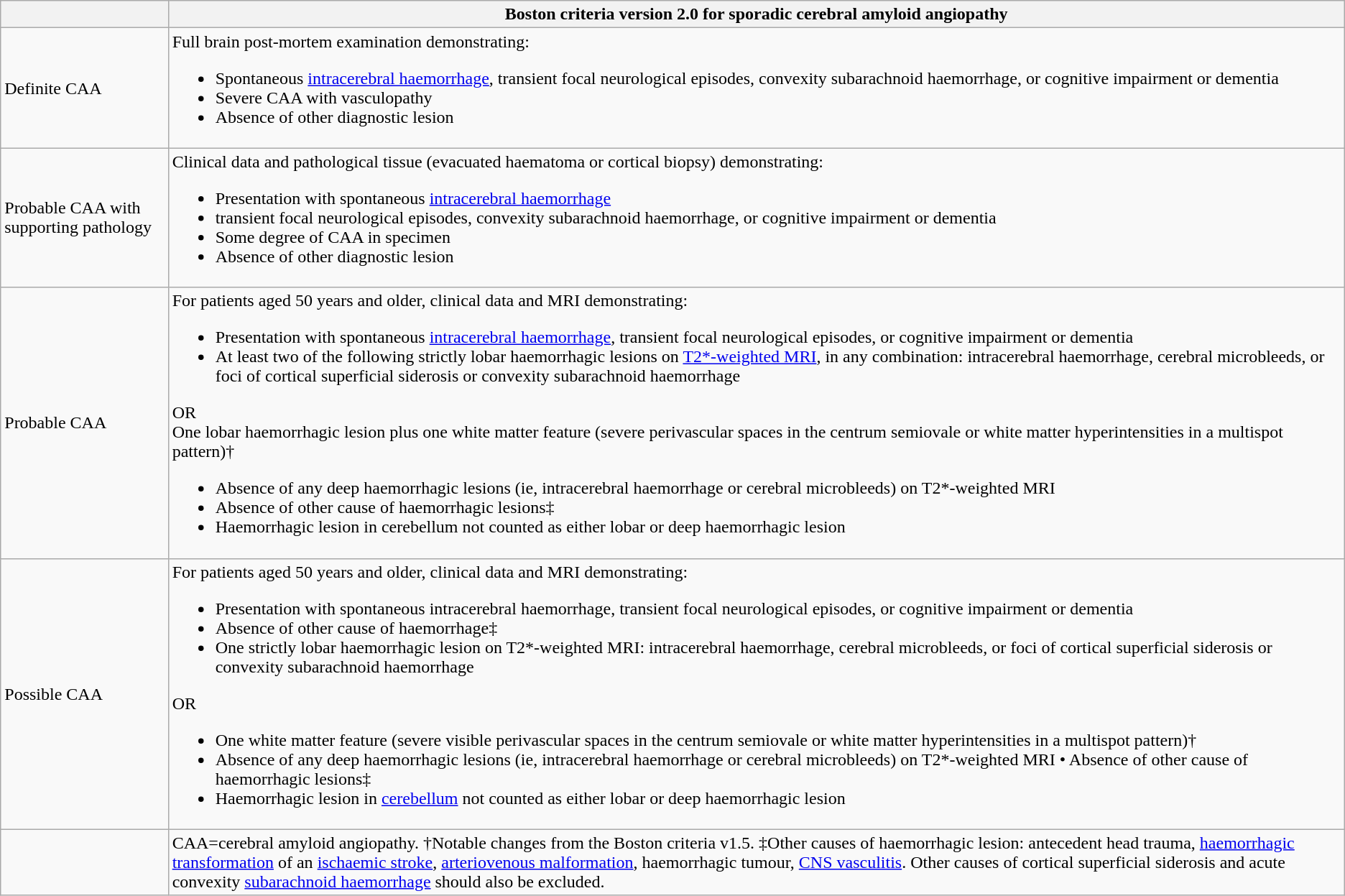<table class="wikitable">
<tr>
<th></th>
<th>Boston criteria version 2.0 for sporadic cerebral amyloid angiopathy</th>
</tr>
<tr>
<td>Definite CAA</td>
<td>Full brain post-mortem examination demonstrating:<br><ul><li>Spontaneous <a href='#'>intracerebral haemorrhage</a>, transient focal neurological episodes, convexity subarachnoid haemorrhage, or cognitive impairment or dementia</li><li>Severe CAA with vasculopathy</li><li>Absence of other diagnostic lesion</li></ul></td>
</tr>
<tr>
<td>Probable CAA with supporting pathology</td>
<td>Clinical data and pathological tissue (evacuated haematoma or cortical biopsy) demonstrating:<br><ul><li>Presentation with spontaneous <a href='#'>intracerebral haemorrhage</a></li><li>transient focal neurological episodes, convexity subarachnoid haemorrhage, or cognitive impairment or dementia</li><li>Some degree of CAA in specimen</li><li>Absence of other diagnostic lesion</li></ul></td>
</tr>
<tr>
<td>Probable CAA</td>
<td>For patients aged 50 years and older, clinical data and MRI demonstrating:<br><ul><li>Presentation with spontaneous <a href='#'>intracerebral haemorrhage</a>, transient focal neurological episodes, or cognitive impairment or dementia</li><li>At least two of the following strictly lobar haemorrhagic lesions on <a href='#'>T2*-weighted MRI</a>, in any combination: intracerebral haemorrhage, cerebral microbleeds, or foci of cortical superficial siderosis or convexity subarachnoid haemorrhage</li></ul>OR<br>One lobar haemorrhagic lesion plus one white matter feature (severe perivascular spaces in the centrum semiovale or white matter hyperintensities in a multispot pattern)†<ul><li>Absence of any deep haemorrhagic lesions (ie, intracerebral haemorrhage or cerebral microbleeds) on T2*-weighted MRI</li><li>Absence of other cause of haemorrhagic lesions‡</li><li>Haemorrhagic lesion in cerebellum not counted as either lobar or deep haemorrhagic lesion</li></ul></td>
</tr>
<tr>
<td>Possible CAA</td>
<td>For patients aged 50 years and older, clinical data and MRI demonstrating:<br><ul><li>Presentation with spontaneous intracerebral haemorrhage, transient focal neurological episodes, or cognitive impairment or dementia</li><li>Absence of other cause of haemorrhage‡</li><li>One strictly lobar haemorrhagic lesion on T2*-weighted MRI: intracerebral haemorrhage, cerebral microbleeds, or foci of cortical superficial siderosis or convexity subarachnoid haemorrhage</li></ul>OR<ul><li>One white matter feature (severe visible perivascular spaces in the centrum semiovale or white matter hyperintensities in a multispot pattern)†</li><li>Absence of any deep haemorrhagic lesions (ie, intracerebral haemorrhage or cerebral microbleeds) on T2*-weighted MRI • Absence of other cause of haemorrhagic lesions‡</li><li>Haemorrhagic lesion in <a href='#'>cerebellum</a> not counted as either lobar or deep haemorrhagic lesion</li></ul></td>
</tr>
<tr>
<td></td>
<td>CAA=cerebral amyloid angiopathy. †Notable changes from the Boston criteria v1.5. ‡Other causes of haemorrhagic lesion: antecedent head trauma, <a href='#'>haemorrhagic transformation</a> of an <a href='#'>ischaemic stroke</a>, <a href='#'>arteriovenous malformation</a>, haemorrhagic tumour, <a href='#'>CNS vasculitis</a>. Other causes of cortical superficial siderosis and acute convexity <a href='#'>subarachnoid haemorrhage</a> should also be excluded.</td>
</tr>
</table>
